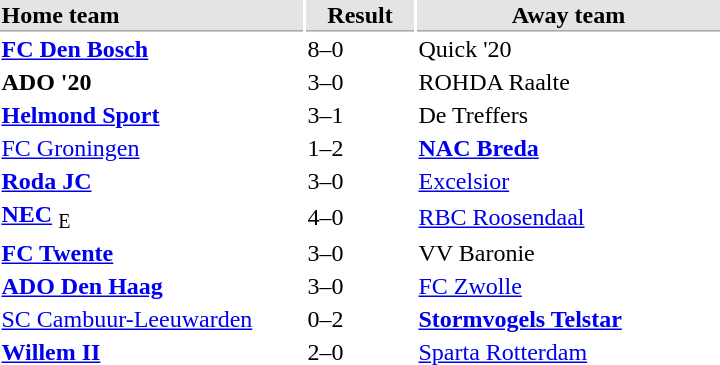<table style="float:right;">
<tr bgcolor="#E4E4E4">
<th style="border-bottom:1px solid #AAAAAA" width="200" align="left">Home team</th>
<th style="border-bottom:1px solid #AAAAAA" width="70" align="center">Result</th>
<th style="border-bottom:1px solid #AAAAAA" width="200">Away team</th>
</tr>
<tr>
<td><strong><a href='#'>FC Den Bosch</a></strong></td>
<td>8–0</td>
<td>Quick '20</td>
</tr>
<tr>
<td><strong>ADO '20</strong></td>
<td>3–0</td>
<td>ROHDA Raalte</td>
</tr>
<tr>
<td><strong><a href='#'>Helmond Sport</a></strong></td>
<td>3–1</td>
<td>De Treffers</td>
</tr>
<tr>
<td><a href='#'>FC Groningen</a></td>
<td>1–2</td>
<td><strong><a href='#'>NAC Breda</a></strong></td>
</tr>
<tr>
<td><strong><a href='#'>Roda JC</a></strong></td>
<td>3–0</td>
<td><a href='#'>Excelsior</a></td>
</tr>
<tr>
<td><strong><a href='#'>NEC</a></strong> <sub>E</sub></td>
<td>4–0</td>
<td><a href='#'>RBC Roosendaal</a></td>
</tr>
<tr>
<td><strong><a href='#'>FC Twente</a></strong></td>
<td>3–0</td>
<td>VV Baronie</td>
</tr>
<tr>
<td><strong><a href='#'>ADO Den Haag</a></strong></td>
<td>3–0</td>
<td><a href='#'>FC Zwolle</a></td>
</tr>
<tr>
<td><a href='#'>SC Cambuur-Leeuwarden</a></td>
<td>0–2</td>
<td><strong><a href='#'>Stormvogels Telstar</a></strong></td>
</tr>
<tr>
<td><strong><a href='#'>Willem II</a></strong></td>
<td>2–0</td>
<td><a href='#'>Sparta Rotterdam</a></td>
</tr>
</table>
